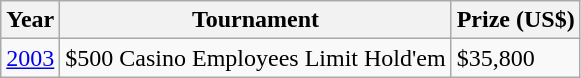<table class="wikitable">
<tr>
<th>Year</th>
<th>Tournament</th>
<th>Prize (US$)</th>
</tr>
<tr>
<td><a href='#'>2003</a></td>
<td>$500 Casino Employees Limit Hold'em</td>
<td>$35,800</td>
</tr>
</table>
